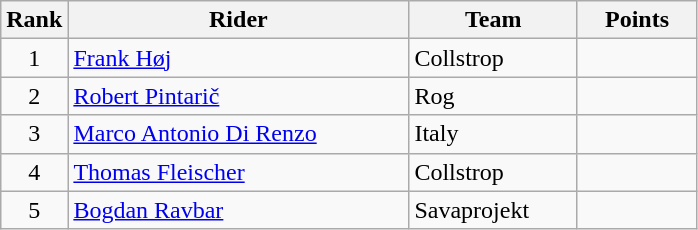<table class="wikitable">
<tr>
<th>Rank</th>
<th>Rider</th>
<th>Team</th>
<th>Points</th>
</tr>
<tr>
<td align=center>1</td>
<td width=220> <a href='#'>Frank Høj</a> </td>
<td width=105>Collstrop</td>
<td width=72 align=center></td>
</tr>
<tr>
<td align=center>2</td>
<td> <a href='#'>Robert Pintarič</a></td>
<td>Rog</td>
<td align=center></td>
</tr>
<tr>
<td align=center>3</td>
<td> <a href='#'>Marco Antonio Di Renzo</a> </td>
<td>Italy</td>
<td align=center></td>
</tr>
<tr>
<td align=center>4</td>
<td> <a href='#'>Thomas Fleischer</a></td>
<td>Collstrop</td>
<td align=center></td>
</tr>
<tr>
<td align=center>5</td>
<td> <a href='#'>Bogdan Ravbar</a></td>
<td>Savaprojekt</td>
<td align=center></td>
</tr>
</table>
